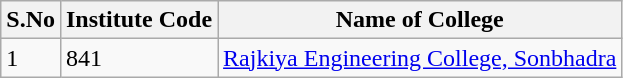<table class="wikitable sortable">
<tr>
<th>S.No</th>
<th>Institute Code</th>
<th>Name of College</th>
</tr>
<tr>
<td>1</td>
<td>841</td>
<td><a href='#'>Rajkiya Engineering College, Sonbhadra</a></td>
</tr>
</table>
